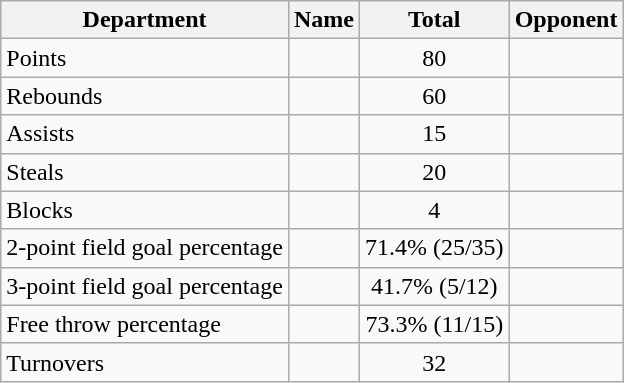<table class=wikitable>
<tr>
<th>Department</th>
<th>Name</th>
<th>Total</th>
<th>Opponent</th>
</tr>
<tr>
<td>Points</td>
<td></td>
<td align=center>80</td>
<td></td>
</tr>
<tr>
<td>Rebounds</td>
<td></td>
<td align=center>60</td>
<td></td>
</tr>
<tr>
<td>Assists</td>
<td></td>
<td align=center>15</td>
<td></td>
</tr>
<tr>
<td>Steals</td>
<td></td>
<td align=center>20</td>
<td></td>
</tr>
<tr>
<td>Blocks</td>
<td></td>
<td align=center>4</td>
<td></td>
</tr>
<tr>
<td>2-point field goal percentage</td>
<td></td>
<td align=center>71.4% (25/35)</td>
<td></td>
</tr>
<tr>
<td>3-point field goal percentage</td>
<td></td>
<td align=center>41.7% (5/12)</td>
<td></td>
</tr>
<tr>
<td>Free throw percentage</td>
<td></td>
<td align=center>73.3% (11/15)</td>
<td></td>
</tr>
<tr>
<td>Turnovers</td>
<td></td>
<td align=center>32</td>
<td></td>
</tr>
</table>
